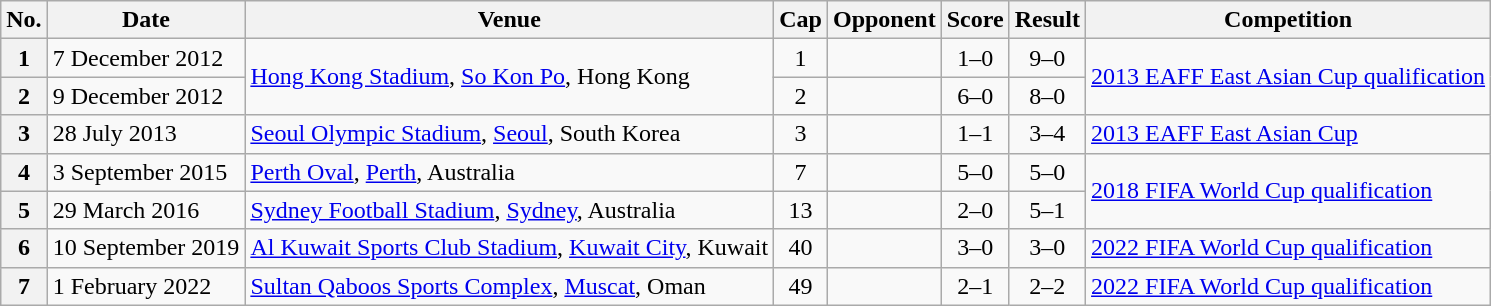<table class="wikitable plainrowheaders sortable">
<tr>
<th scope=col>No.</th>
<th scope=col data-sort-type=date>Date</th>
<th scope=col>Venue</th>
<th scope=col>Cap</th>
<th scope=col>Opponent</th>
<th scope=col>Score</th>
<th scope=col>Result</th>
<th scope=col>Competition</th>
</tr>
<tr>
<th scope=row style=text-align:center>1</th>
<td>7 December 2012</td>
<td rowspan=2><a href='#'>Hong Kong Stadium</a>, <a href='#'>So Kon Po</a>, Hong Kong</td>
<td align=center>1</td>
<td></td>
<td align=center>1–0</td>
<td align=center>9–0</td>
<td rowspan=2><a href='#'>2013 EAFF East Asian Cup qualification</a></td>
</tr>
<tr>
<th scope=row style=text-align:center>2</th>
<td>9 December 2012</td>
<td align=center>2</td>
<td></td>
<td align=center>6–0</td>
<td align=center>8–0</td>
</tr>
<tr>
<th scope=row style=text-align:center>3</th>
<td>28 July 2013</td>
<td><a href='#'>Seoul Olympic Stadium</a>, <a href='#'>Seoul</a>, South Korea</td>
<td align=center>3</td>
<td></td>
<td align=center>1–1</td>
<td align=center>3–4</td>
<td><a href='#'>2013 EAFF East Asian Cup</a></td>
</tr>
<tr>
<th scope=row style=text-align:center>4</th>
<td>3 September 2015</td>
<td><a href='#'>Perth Oval</a>, <a href='#'>Perth</a>, Australia</td>
<td align=center>7</td>
<td></td>
<td align=center>5–0</td>
<td align=center>5–0</td>
<td rowspan=2><a href='#'>2018 FIFA World Cup qualification</a></td>
</tr>
<tr>
<th scope=row style=text-align:center>5</th>
<td>29 March 2016</td>
<td><a href='#'>Sydney Football Stadium</a>, <a href='#'>Sydney</a>, Australia</td>
<td align=center>13</td>
<td></td>
<td align=center>2–0</td>
<td align=center>5–1</td>
</tr>
<tr>
<th scope=row style=text-align:center>6</th>
<td>10 September 2019</td>
<td><a href='#'>Al Kuwait Sports Club Stadium</a>, <a href='#'>Kuwait City</a>, Kuwait</td>
<td align=center>40</td>
<td></td>
<td align=center>3–0</td>
<td align=center>3–0</td>
<td><a href='#'>2022 FIFA World Cup qualification</a></td>
</tr>
<tr>
<th scope=row style=text-align:center>7</th>
<td>1 February 2022</td>
<td><a href='#'>Sultan Qaboos Sports Complex</a>, <a href='#'>Muscat</a>, Oman</td>
<td align=center>49</td>
<td></td>
<td align=center>2–1</td>
<td align=center>2–2</td>
<td><a href='#'>2022 FIFA World Cup qualification</a></td>
</tr>
</table>
